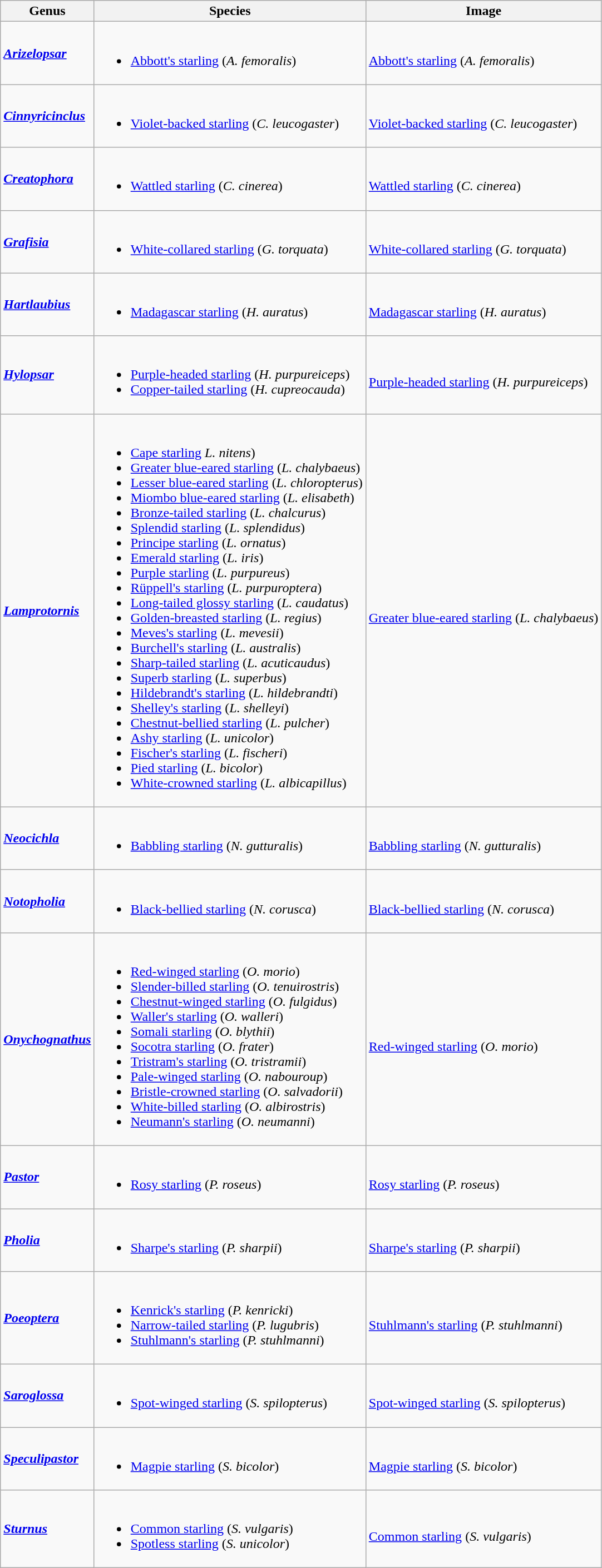<table class="wikitable">
<tr>
<th>Genus</th>
<th>Species</th>
<th>Image</th>
</tr>
<tr>
<td><strong><em><a href='#'>Arizelopsar</a></em></strong></td>
<td><br><ul><li><a href='#'>Abbott's starling</a> (<em>A. femoralis</em>)</li></ul></td>
<td><br><a href='#'>Abbott's starling</a> 
(<em>A. femoralis</em>)</td>
</tr>
<tr>
<td><strong><em><a href='#'>Cinnyricinclus</a></em></strong></td>
<td><br><ul><li><a href='#'>Violet-backed starling</a> (<em>C. leucogaster</em>)</li></ul></td>
<td><br><a href='#'>Violet-backed starling</a> 
(<em>C. leucogaster</em>)</td>
</tr>
<tr>
<td><strong><em><a href='#'>Creatophora</a></em></strong></td>
<td><br><ul><li><a href='#'>Wattled starling</a> (<em>C. cinerea</em>)</li></ul></td>
<td><br><a href='#'>Wattled starling</a> 
(<em>C. cinerea</em>)</td>
</tr>
<tr>
<td><strong><em><a href='#'>Grafisia</a></em></strong></td>
<td><br><ul><li><a href='#'>White-collared starling</a> (<em>G. torquata</em>)</li></ul></td>
<td><br><a href='#'>White-collared starling</a> 
(<em>G. torquata</em>)</td>
</tr>
<tr>
<td><strong><em><a href='#'>Hartlaubius</a></em></strong></td>
<td><br><ul><li><a href='#'>Madagascar starling</a> (<em>H. auratus</em>)</li></ul></td>
<td><br><a href='#'>Madagascar starling</a> 
(<em>H. auratus</em>)</td>
</tr>
<tr>
<td><strong><em><a href='#'>Hylopsar</a></em></strong></td>
<td><br><ul><li><a href='#'>Purple-headed starling</a> (<em>H. purpureiceps</em>)</li><li><a href='#'>Copper-tailed starling</a> (<em>H. cupreocauda</em>)</li></ul></td>
<td><br><a href='#'>Purple-headed starling</a> 
(<em>H. purpureiceps</em>)</td>
</tr>
<tr>
<td><strong><em><a href='#'>Lamprotornis</a></em></strong><br></td>
<td><br><ul><li><a href='#'>Cape starling</a> <em>L. nitens</em>)</li><li><a href='#'>Greater blue-eared starling</a> (<em>L. chalybaeus</em>)</li><li><a href='#'>Lesser blue-eared starling</a> (<em>L. chloropterus</em>)</li><li><a href='#'>Miombo blue-eared starling</a> (<em>L. elisabeth</em>)</li><li><a href='#'>Bronze-tailed starling</a> (<em>L. chalcurus</em>)</li><li><a href='#'>Splendid starling</a> (<em>L. splendidus</em>)</li><li><a href='#'>Principe starling</a> (<em>L. ornatus</em>)</li><li><a href='#'>Emerald starling</a> (<em>L. iris</em>)</li><li><a href='#'>Purple starling</a> (<em>L. purpureus</em>)</li><li><a href='#'>Rüppell's starling</a> (<em>L. purpuroptera</em>)</li><li><a href='#'>Long-tailed glossy starling</a> (<em>L. caudatus</em>)</li><li><a href='#'>Golden-breasted starling</a> (<em>L. regius</em>)</li><li><a href='#'>Meves's starling</a> (<em>L. mevesii</em>)</li><li><a href='#'>Burchell's starling</a> (<em>L. australis</em>)</li><li><a href='#'>Sharp-tailed starling</a> (<em>L. acuticaudus</em>)</li><li><a href='#'>Superb starling</a> (<em>L. superbus</em>)</li><li><a href='#'>Hildebrandt's starling</a> (<em>L. hildebrandti</em>)</li><li><a href='#'>Shelley's starling</a> (<em>L. shelleyi</em>)</li><li><a href='#'>Chestnut-bellied starling</a> (<em>L. pulcher</em>)</li><li><a href='#'>Ashy starling</a> (<em>L. unicolor</em>)</li><li><a href='#'>Fischer's starling</a> (<em>L. fischeri</em>)</li><li><a href='#'>Pied starling</a> (<em>L. bicolor</em>)</li><li><a href='#'>White-crowned starling</a> (<em>L. albicapillus</em>)</li></ul></td>
<td><br><a href='#'>Greater blue-eared starling</a> 
(<em>L. chalybaeus</em>)</td>
</tr>
<tr>
<td><strong><em><a href='#'>Neocichla</a></em></strong></td>
<td><br><ul><li><a href='#'>Babbling starling</a> (<em>N. gutturalis</em>)</li></ul></td>
<td><br><a href='#'>Babbling starling</a> 
(<em>N. gutturalis</em>)</td>
</tr>
<tr>
<td><strong><em><a href='#'>Notopholia</a></em></strong></td>
<td><br><ul><li><a href='#'>Black-bellied starling</a> (<em>N. corusca</em>)</li></ul></td>
<td><br><a href='#'>Black-bellied starling</a> 
(<em>N. corusca</em>)</td>
</tr>
<tr>
<td><strong><em><a href='#'>Onychognathus</a></em></strong></td>
<td><br><ul><li><a href='#'>Red-winged starling</a> (<em>O. morio</em>)</li><li><a href='#'>Slender-billed starling</a> (<em>O. tenuirostris</em>)</li><li><a href='#'>Chestnut-winged starling</a> (<em>O. fulgidus</em>)</li><li><a href='#'>Waller's starling</a> (<em>O. walleri</em>)</li><li><a href='#'>Somali starling</a> (<em>O. blythii</em>)</li><li><a href='#'>Socotra starling</a> (<em>O. frater</em>)</li><li><a href='#'>Tristram's starling</a> (<em>O. tristramii</em>)</li><li><a href='#'>Pale-winged starling</a> (<em>O. nabouroup</em>)</li><li><a href='#'>Bristle-crowned starling</a> (<em>O. salvadorii</em>)</li><li><a href='#'>White-billed starling</a> (<em>O. albirostris</em>)</li><li><a href='#'>Neumann's starling</a> (<em>O. neumanni</em>)</li></ul></td>
<td><br><a href='#'>Red-winged starling</a> 
(<em>O. morio</em>)</td>
</tr>
<tr>
<td><strong><em><a href='#'>Pastor</a></em></strong></td>
<td><br><ul><li><a href='#'>Rosy starling</a> (<em>P. roseus</em>)</li></ul></td>
<td><br><a href='#'>Rosy starling</a> 
(<em>P. roseus</em>)</td>
</tr>
<tr>
<td><strong><em><a href='#'>Pholia</a></em></strong></td>
<td><br><ul><li><a href='#'>Sharpe's starling</a> (<em>P. sharpii</em>)</li></ul></td>
<td><br><a href='#'>Sharpe's starling</a> 
(<em>P. sharpii</em>)</td>
</tr>
<tr>
<td><strong><em><a href='#'>Poeoptera</a></em></strong></td>
<td><br><ul><li><a href='#'>Kenrick's starling</a> (<em>P. kenricki</em>)</li><li><a href='#'>Narrow-tailed starling</a> (<em>P. lugubris</em>)</li><li><a href='#'>Stuhlmann's starling</a> (<em>P. stuhlmanni</em>)</li></ul></td>
<td><br><a href='#'>Stuhlmann's starling</a> 
(<em>P. stuhlmanni</em>)</td>
</tr>
<tr>
<td><strong><em><a href='#'>Saroglossa</a></em></strong></td>
<td><br><ul><li><a href='#'>Spot-winged starling</a> (<em>S. spilopterus</em>)</li></ul></td>
<td><br><a href='#'>Spot-winged starling</a> 
(<em>S. spilopterus</em>)</td>
</tr>
<tr>
<td><strong><em><a href='#'>Speculipastor</a></em></strong></td>
<td><br><ul><li><a href='#'>Magpie starling</a> (<em>S. bicolor</em>)</li></ul></td>
<td><br><a href='#'>Magpie starling</a> 
(<em>S. bicolor</em>)</td>
</tr>
<tr>
<td><strong><em><a href='#'>Sturnus</a></em></strong></td>
<td><br><ul><li><a href='#'>Common starling</a> (<em>S. vulgaris</em>)</li><li><a href='#'>Spotless starling</a> (<em>S. unicolor</em>)</li></ul></td>
<td><br><a href='#'>Common starling</a> 
(<em>S. vulgaris</em>)</td>
</tr>
</table>
